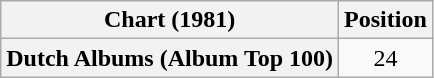<table class="wikitable plainrowheaders">
<tr>
<th scope="col">Chart (1981)</th>
<th scope="col">Position</th>
</tr>
<tr>
<th scope="row">Dutch Albums (Album Top 100)</th>
<td align="center">24</td>
</tr>
</table>
